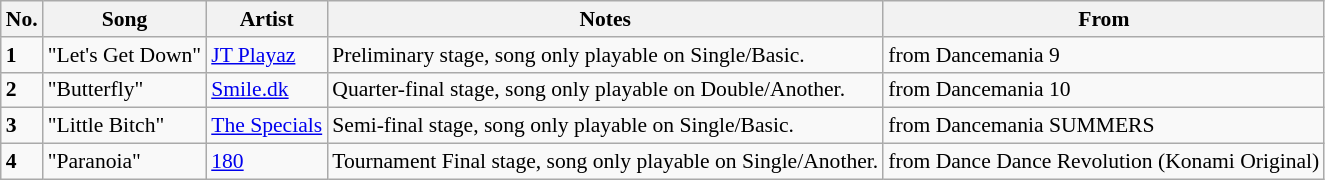<table class="wikitable sortable" style="font-size:90%;">
<tr>
<th>No.</th>
<th>Song</th>
<th>Artist</th>
<th>Notes</th>
<th>From</th>
</tr>
<tr>
<td><strong>1</strong></td>
<td>"Let's Get Down"</td>
<td><a href='#'>JT Playaz</a></td>
<td>Preliminary stage, song only playable on Single/<span>Basic</span>.</td>
<td>from Dancemania 9</td>
</tr>
<tr>
<td><strong>2</strong></td>
<td>"Butterfly"</td>
<td><a href='#'>Smile.dk</a></td>
<td>Quarter-final stage, song only playable on Double/<span>Another</span>.</td>
<td>from Dancemania 10</td>
</tr>
<tr>
<td><strong>3</strong></td>
<td>"Little Bitch"</td>
<td><a href='#'>The Specials</a></td>
<td>Semi-final stage, song only playable on Single/<span>Basic</span>.</td>
<td>from Dancemania SUMMERS</td>
</tr>
<tr>
<td><strong>4</strong></td>
<td>"Paranoia"</td>
<td><a href='#'>180</a></td>
<td>Tournament Final stage, song only playable on Single/<span>Another</span>.</td>
<td>from Dance Dance Revolution (Konami Original)</td>
</tr>
</table>
